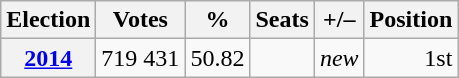<table class="wikitable" style="text-align: right;">
<tr>
<th>Election</th>
<th>Votes</th>
<th>%</th>
<th>Seats</th>
<th>+/–</th>
<th>Position</th>
</tr>
<tr>
<th><a href='#'>2014</a></th>
<td>719 431</td>
<td>50.82</td>
<td></td>
<td><em>new</em></td>
<td>1st</td>
</tr>
</table>
